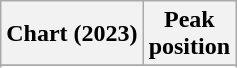<table class="wikitable sortable plainrowheaders" style="text-align:center">
<tr>
<th scope="col">Chart (2023)</th>
<th scope="col">Peak<br>position</th>
</tr>
<tr>
</tr>
<tr>
</tr>
</table>
